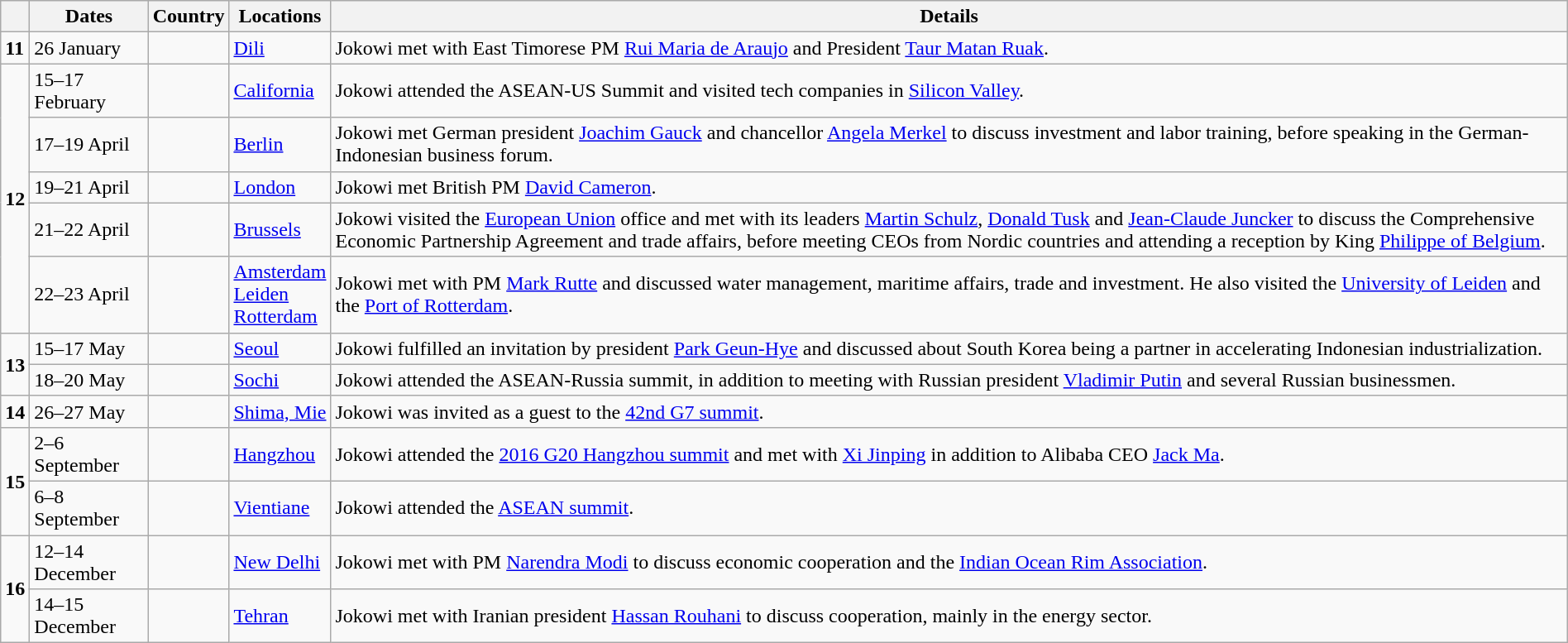<table class="wikitable sortable" border="1" style="margin: 1em auto 1em auto">
<tr>
<th></th>
<th>Dates</th>
<th>Country</th>
<th>Locations</th>
<th>Details</th>
</tr>
<tr>
<td><strong>11</strong></td>
<td>26 January</td>
<td></td>
<td><a href='#'>Dili</a></td>
<td>Jokowi met with East Timorese PM <a href='#'>Rui Maria de Araujo</a> and President <a href='#'>Taur Matan Ruak</a>.</td>
</tr>
<tr>
<td rowspan=5><strong>12</strong></td>
<td>15–17 February</td>
<td></td>
<td><a href='#'>California</a></td>
<td>Jokowi attended the ASEAN-US Summit and visited tech companies in <a href='#'>Silicon Valley</a>.</td>
</tr>
<tr>
<td>17–19 April</td>
<td></td>
<td><a href='#'>Berlin</a></td>
<td>Jokowi met German president <a href='#'>Joachim Gauck</a> and chancellor <a href='#'>Angela Merkel</a> to discuss investment and labor training, before speaking in the German-Indonesian business forum.</td>
</tr>
<tr>
<td>19–21 April</td>
<td></td>
<td><a href='#'>London</a></td>
<td>Jokowi met British PM <a href='#'>David Cameron</a>.</td>
</tr>
<tr>
<td>21–22 April</td>
<td></td>
<td><a href='#'>Brussels</a></td>
<td>Jokowi visited the <a href='#'>European Union</a> office and met with its leaders <a href='#'>Martin Schulz</a>, <a href='#'>Donald Tusk</a> and <a href='#'>Jean-Claude Juncker</a> to discuss the Comprehensive Economic Partnership Agreement and trade affairs, before meeting CEOs from Nordic countries and attending a reception by King <a href='#'>Philippe of Belgium</a>.</td>
</tr>
<tr>
<td>22–23 April</td>
<td></td>
<td><a href='#'>Amsterdam</a><br><a href='#'>Leiden</a><br><a href='#'>Rotterdam</a></td>
<td>Jokowi met with PM <a href='#'>Mark Rutte</a> and discussed water management, maritime affairs, trade and investment. He also visited the <a href='#'>University of Leiden</a> and the <a href='#'>Port of Rotterdam</a>.</td>
</tr>
<tr>
<td rowspan=2><strong>13</strong></td>
<td>15–17 May</td>
<td></td>
<td><a href='#'>Seoul</a></td>
<td>Jokowi fulfilled an invitation by president <a href='#'>Park Geun-Hye</a> and discussed about South Korea being a partner in accelerating Indonesian industrialization.</td>
</tr>
<tr>
<td>18–20 May</td>
<td></td>
<td><a href='#'>Sochi</a></td>
<td>Jokowi attended the ASEAN-Russia summit, in addition to meeting with Russian president <a href='#'>Vladimir Putin</a> and several Russian businessmen.</td>
</tr>
<tr>
<td><strong>14</strong></td>
<td>26–27 May</td>
<td></td>
<td><a href='#'>Shima, Mie</a></td>
<td>Jokowi was invited as a guest to the <a href='#'>42nd G7 summit</a>.</td>
</tr>
<tr>
<td rowspan=2><strong>15</strong></td>
<td>2–6 September</td>
<td></td>
<td><a href='#'>Hangzhou</a></td>
<td>Jokowi attended the <a href='#'>2016 G20 Hangzhou summit</a> and met with <a href='#'>Xi Jinping</a> in addition to Alibaba CEO <a href='#'>Jack Ma</a>.</td>
</tr>
<tr>
<td>6–8 September</td>
<td></td>
<td><a href='#'>Vientiane</a></td>
<td>Jokowi attended the <a href='#'>ASEAN summit</a>.</td>
</tr>
<tr>
<td rowspan=2><strong>16</strong></td>
<td>12–14 December</td>
<td></td>
<td><a href='#'>New Delhi</a></td>
<td>Jokowi met with PM <a href='#'>Narendra Modi</a> to discuss economic cooperation and the <a href='#'>Indian Ocean Rim Association</a>.</td>
</tr>
<tr>
<td>14–15 December</td>
<td></td>
<td><a href='#'>Tehran</a></td>
<td>Jokowi met with Iranian president <a href='#'>Hassan Rouhani</a> to discuss cooperation, mainly in the energy sector.</td>
</tr>
</table>
